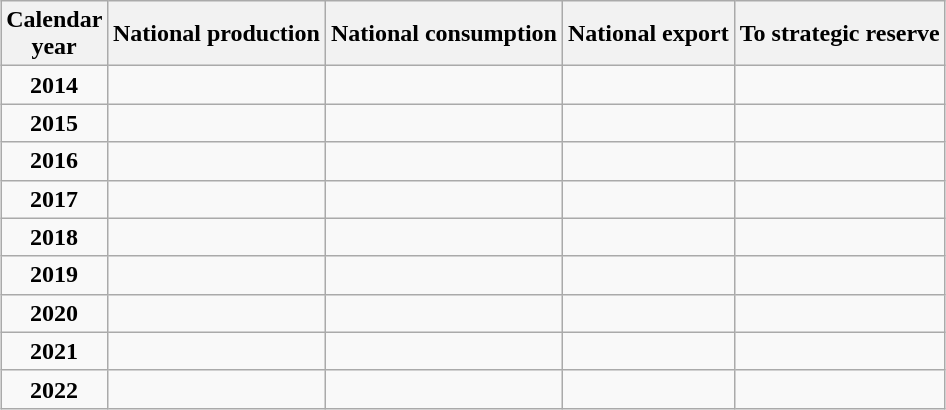<table class="wikitable sortable" style="text-align:center;margin:0.5em auto">
<tr>
<th style="width:2em;">Calendar year</th>
<th>National production</th>
<th>National consumption</th>
<th>National export</th>
<th>To strategic reserve</th>
</tr>
<tr>
<td><strong>2014</strong></td>
<td></td>
<td></td>
<td></td>
<td></td>
</tr>
<tr>
<td><strong>2015</strong></td>
<td></td>
<td></td>
<td></td>
<td></td>
</tr>
<tr>
<td><strong>2016</strong></td>
<td></td>
<td></td>
<td></td>
<td></td>
</tr>
<tr>
<td><strong>2017</strong></td>
<td></td>
<td></td>
<td></td>
<td></td>
</tr>
<tr>
<td><strong>2018</strong></td>
<td></td>
<td></td>
<td></td>
<td></td>
</tr>
<tr>
<td><strong>2019</strong></td>
<td></td>
<td></td>
<td></td>
<td></td>
</tr>
<tr>
<td><strong>2020</strong></td>
<td></td>
<td></td>
<td></td>
<td></td>
</tr>
<tr>
<td><strong>2021</strong></td>
<td></td>
<td></td>
<td></td>
<td></td>
</tr>
<tr>
<td><strong>2022</strong></td>
<td></td>
<td></td>
<td></td>
<td></td>
</tr>
</table>
